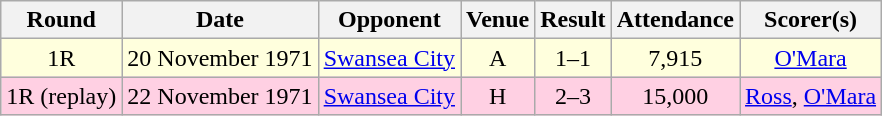<table style="text-align:center;" class="wikitable sortable">
<tr>
<th>Round</th>
<th>Date</th>
<th>Opponent</th>
<th>Venue</th>
<th>Result</th>
<th>Attendance</th>
<th>Scorer(s)</th>
</tr>
<tr style="background:#ffd;">
<td>1R</td>
<td>20 November 1971</td>
<td><a href='#'>Swansea City</a></td>
<td>A</td>
<td>1–1</td>
<td>7,915</td>
<td><a href='#'>O'Mara</a></td>
</tr>
<tr style="background:#ffd0e3;">
<td>1R (replay)</td>
<td>22 November 1971</td>
<td><a href='#'>Swansea City</a></td>
<td>H</td>
<td>2–3</td>
<td>15,000</td>
<td><a href='#'>Ross</a>, <a href='#'>O'Mara</a></td>
</tr>
</table>
